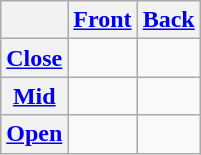<table class="wikitable" style="text-align:center">
<tr>
<th></th>
<th><a href='#'>Front</a></th>
<th><a href='#'>Back</a></th>
</tr>
<tr align="center">
<th><a href='#'>Close</a></th>
<td></td>
<td></td>
</tr>
<tr>
<th><a href='#'>Mid</a></th>
<td></td>
<td></td>
</tr>
<tr align="center">
<th><a href='#'>Open</a></th>
<td></td>
<td></td>
</tr>
</table>
